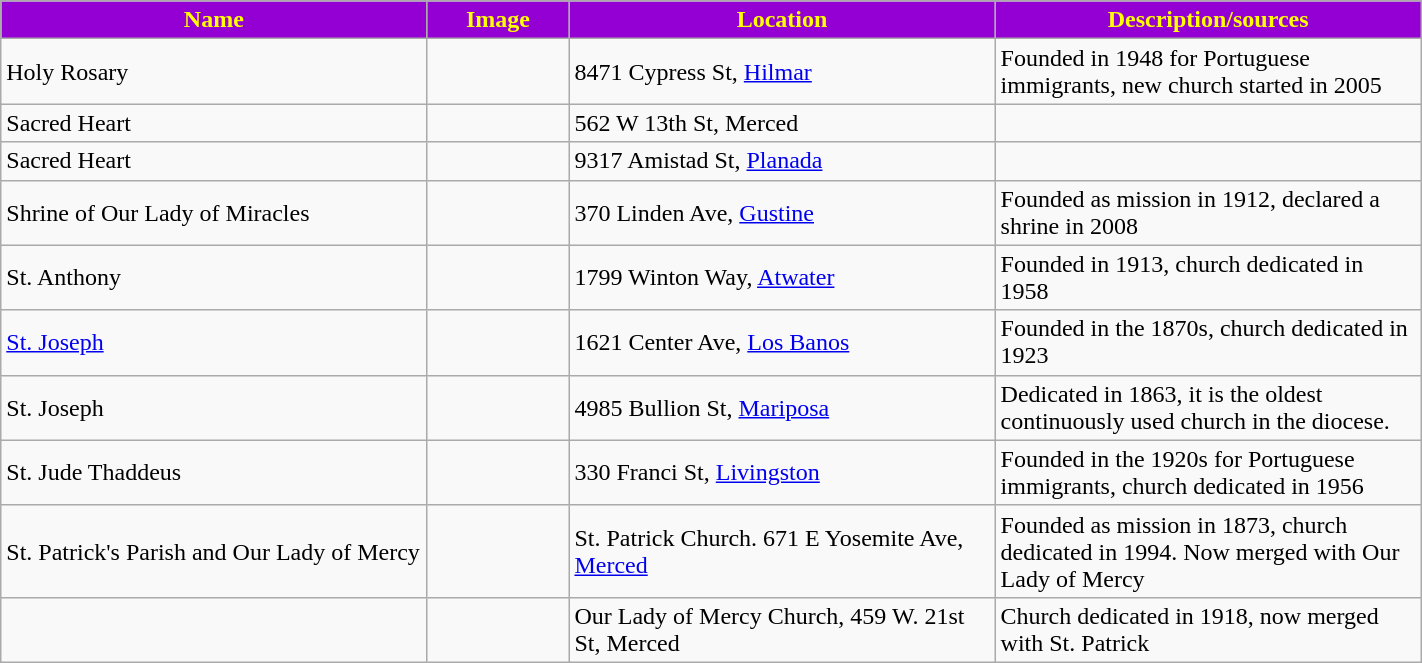<table class="wikitable sortable" style="width:75%">
<tr>
<th style="background:darkviolet; color:yellow;" width="30%"><strong>Name</strong></th>
<th style="background:darkviolet; color:yellow;" width="10%"><strong>Image</strong></th>
<th style="background:darkviolet; color:yellow;" width="30%"><strong>Location</strong></th>
<th style="background:darkviolet; color:yellow;" width="30%"><strong>Description/sources</strong></th>
</tr>
<tr>
<td>Holy Rosary</td>
<td></td>
<td>8471 Cypress St, <a href='#'>Hilmar</a></td>
<td>Founded in 1948 for Portuguese immigrants, new church started in 2005</td>
</tr>
<tr>
<td>Sacred Heart</td>
<td></td>
<td>562 W 13th St, Merced</td>
<td></td>
</tr>
<tr>
<td>Sacred Heart</td>
<td></td>
<td>9317 Amistad St, <a href='#'>Planada</a></td>
<td></td>
</tr>
<tr>
<td>Shrine of Our Lady of Miracles</td>
<td></td>
<td>370 Linden Ave, <a href='#'>Gustine</a></td>
<td>Founded as mission in 1912, declared a shrine in 2008</td>
</tr>
<tr>
<td>St. Anthony</td>
<td></td>
<td>1799 Winton Way, <a href='#'>Atwater</a></td>
<td>Founded in 1913, church dedicated in 1958</td>
</tr>
<tr>
<td><a href='#'>St. Joseph</a></td>
<td></td>
<td>1621 Center Ave, <a href='#'>Los Banos</a></td>
<td>Founded in the 1870s, church dedicated in 1923 </td>
</tr>
<tr>
<td>St. Joseph</td>
<td></td>
<td>4985 Bullion St, <a href='#'>Mariposa</a></td>
<td>Dedicated in 1863, it is the oldest continuously used church in the diocese.</td>
</tr>
<tr>
<td>St. Jude Thaddeus</td>
<td></td>
<td>330 Franci St, <a href='#'>Livingston</a></td>
<td>Founded in the 1920s for Portuguese immigrants, church dedicated in 1956</td>
</tr>
<tr>
<td>St. Patrick's Parish and Our Lady of Mercy</td>
<td></td>
<td>St. Patrick Church. 671 E Yosemite Ave, <a href='#'>Merced</a></td>
<td>Founded as mission in 1873, church dedicated in 1994. Now merged with Our Lady of Mercy</td>
</tr>
<tr>
<td></td>
<td></td>
<td>Our Lady of Mercy Church, 459 W. 21st St, Merced</td>
<td>Church dedicated in 1918, now merged with St. Patrick</td>
</tr>
</table>
